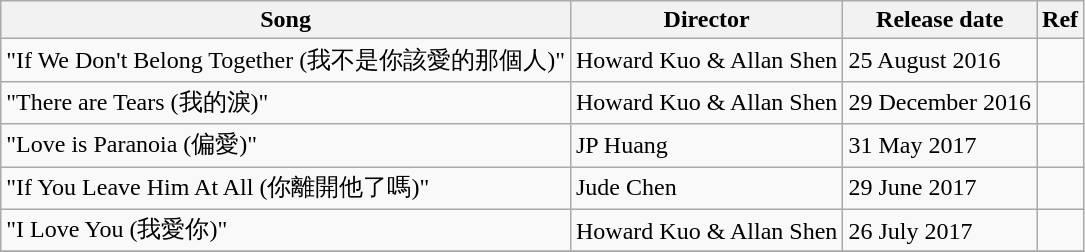<table class="wikitable sortable">
<tr>
<th>Song</th>
<th>Director</th>
<th>Release date</th>
<th class="unsortable">Ref</th>
</tr>
<tr>
<td>"If We Don't Belong Together (我不是你該愛的那個人)"</td>
<td>Howard Kuo & Allan Shen</td>
<td>25 August 2016</td>
<td></td>
</tr>
<tr>
<td>"There are Tears (我的淚)"</td>
<td>Howard Kuo & Allan Shen</td>
<td>29 December 2016</td>
<td></td>
</tr>
<tr>
<td>"Love is Paranoia (偏愛)"</td>
<td>JP Huang</td>
<td>31 May 2017</td>
<td></td>
</tr>
<tr>
<td>"If You Leave Him At All (你離開他了嗎)"</td>
<td>Jude Chen</td>
<td>29 June 2017</td>
<td></td>
</tr>
<tr>
<td>"I Love You (我愛你)"</td>
<td>Howard Kuo & Allan Shen</td>
<td>26 July 2017</td>
<td></td>
</tr>
<tr>
</tr>
</table>
